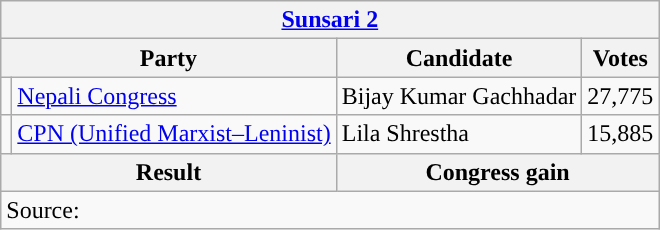<table class="wikitable">
<tr>
<th colspan="4"><a href='#'>Sunsari 2</a></th>
</tr>
<tr>
<th colspan="2">Party</th>
<th>Candidate</th>
<th>Votes</th>
</tr>
<tr>
<td style="background-color:"></td>
<td><a href='#'>Nepali Congress</a></td>
<td>Bijay Kumar Gachhadar</td>
<td>27,775</td>
</tr>
<tr>
<td style="background-color:"></td>
<td><a href='#'>CPN (Unified Marxist–Leninist)</a></td>
<td>Lila Shrestha</td>
<td>15,885</td>
</tr>
<tr>
<th colspan="2">Result</th>
<th colspan="2">Congress gain</th>
</tr>
<tr>
<td colspan="4">Source: </td>
</tr>
</table>
